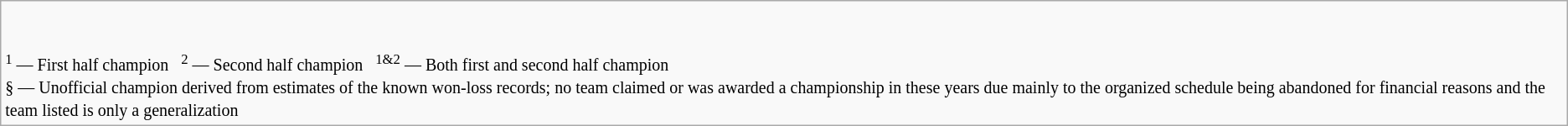<table class="wikitable" style="text-align:left;">
<tr>
<td>   <br><br><small><sup>1</sup> — First half champion   <sup>2</sup> — Second half champion   <sup>1&2</sup> — Both first and second half champion<br>
§ — Unofficial champion derived from estimates of the known won-loss records; no team claimed or was awarded a championship in these years due mainly to the organized schedule being abandoned for financial reasons and the team listed is only a generalization</small></td>
</tr>
</table>
